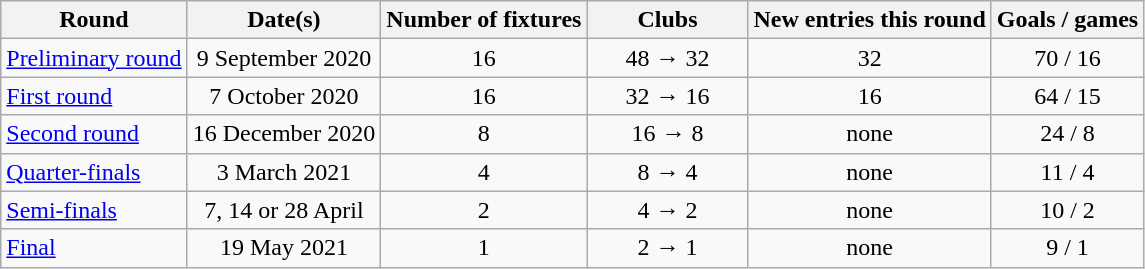<table class="wikitable" style="text-align:center">
<tr>
<th>Round</th>
<th>Date(s)</th>
<th>Number of fixtures</th>
<th width=100>Clubs</th>
<th>New entries this round</th>
<th>Goals / games</th>
</tr>
<tr>
<td style="text-align:left;"><a href='#'>Preliminary round</a></td>
<td>9 September 2020</td>
<td>16</td>
<td>48 → 32</td>
<td>32</td>
<td>70 / 16</td>
</tr>
<tr>
<td style="text-align:left;"><a href='#'>First round</a></td>
<td>7 October 2020</td>
<td>16</td>
<td>32 → 16</td>
<td>16</td>
<td>64 / 15</td>
</tr>
<tr>
<td style="text-align:left;"><a href='#'>Second round</a></td>
<td>16 December 2020</td>
<td>8</td>
<td>16 → 8</td>
<td>none</td>
<td>24 / 8</td>
</tr>
<tr>
<td style="text-align:left;"><a href='#'>Quarter-finals</a></td>
<td>3 March 2021</td>
<td>4</td>
<td>8 → 4</td>
<td>none</td>
<td>11 / 4</td>
</tr>
<tr>
<td style="text-align:left;"><a href='#'>Semi-finals</a></td>
<td>7, 14 or 28 April</td>
<td>2</td>
<td>4 → 2</td>
<td>none</td>
<td>10 / 2</td>
</tr>
<tr>
<td style="text-align:left;"><a href='#'>Final</a></td>
<td>19 May 2021</td>
<td>1</td>
<td>2 → 1</td>
<td>none</td>
<td>9 / 1</td>
</tr>
</table>
